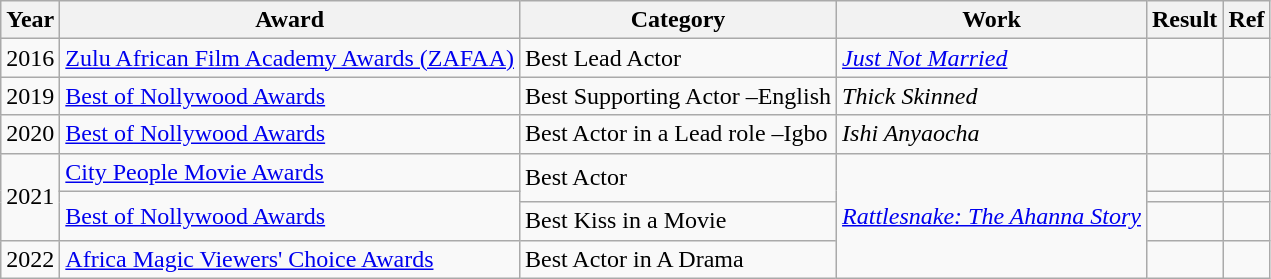<table class="wikitable">
<tr>
<th>Year</th>
<th>Award</th>
<th>Category</th>
<th>Work</th>
<th>Result</th>
<th>Ref</th>
</tr>
<tr>
<td>2016</td>
<td><a href='#'>Zulu African Film Academy Awards (ZAFAA)</a></td>
<td>Best Lead Actor</td>
<td><em><a href='#'>Just Not Married</a></em></td>
<td></td>
<td></td>
</tr>
<tr>
<td>2019</td>
<td><a href='#'>Best of Nollywood Awards</a></td>
<td>Best Supporting Actor –English</td>
<td><em>Thick Skinned</em></td>
<td></td>
<td></td>
</tr>
<tr>
<td>2020</td>
<td><a href='#'>Best of Nollywood Awards</a></td>
<td>Best Actor in a Lead role –Igbo</td>
<td><em>Ishi Anyaocha</em></td>
<td></td>
<td></td>
</tr>
<tr>
<td rowspan="3">2021</td>
<td><a href='#'>City People Movie Awards</a></td>
<td rowspan="2">Best Actor</td>
<td rowspan="4"><em><a href='#'>Rattlesnake: The Ahanna Story</a></em></td>
<td></td>
<td></td>
</tr>
<tr>
<td rowspan="2"><a href='#'>Best of Nollywood Awards</a></td>
<td></td>
<td></td>
</tr>
<tr>
<td>Best Kiss in a Movie</td>
<td></td>
<td></td>
</tr>
<tr>
<td>2022</td>
<td><a href='#'>Africa Magic Viewers' Choice Awards</a></td>
<td>Best Actor in A Drama</td>
<td></td>
<td></td>
</tr>
</table>
